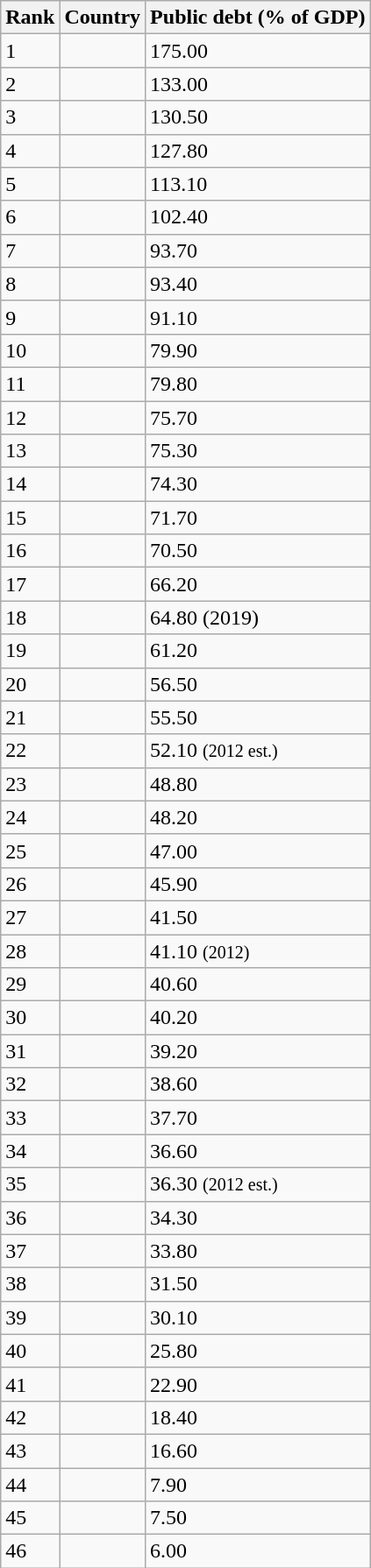<table class="wikitable sortable">
<tr>
<th style="width:2em;" ! data-sort-type="number">Rank</th>
<th>Country</th>
<th>Public debt (% of GDP)</th>
</tr>
<tr>
<td>1</td>
<td></td>
<td>175.00</td>
</tr>
<tr>
<td>2</td>
<td></td>
<td>133.00</td>
</tr>
<tr>
<td>3</td>
<td></td>
<td>130.50</td>
</tr>
<tr>
<td>4</td>
<td></td>
<td>127.80</td>
</tr>
<tr>
<td>5</td>
<td></td>
<td>113.10</td>
</tr>
<tr>
<td>6</td>
<td></td>
<td>102.40</td>
</tr>
<tr>
<td>7</td>
<td></td>
<td>93.70</td>
</tr>
<tr>
<td>8</td>
<td></td>
<td>93.40</td>
</tr>
<tr>
<td>9</td>
<td></td>
<td>91.10</td>
</tr>
<tr>
<td>10</td>
<td></td>
<td>79.90</td>
</tr>
<tr>
<td>11</td>
<td></td>
<td>79.80</td>
</tr>
<tr>
<td>12</td>
<td></td>
<td>75.70</td>
</tr>
<tr>
<td>13</td>
<td></td>
<td>75.30</td>
</tr>
<tr>
<td>14</td>
<td></td>
<td>74.30</td>
</tr>
<tr>
<td>15</td>
<td></td>
<td>71.70</td>
</tr>
<tr>
<td>16</td>
<td></td>
<td>70.50</td>
</tr>
<tr>
<td>17</td>
<td></td>
<td>66.20</td>
</tr>
<tr>
<td>18</td>
<td></td>
<td>64.80 (2019)</td>
</tr>
<tr>
<td>19</td>
<td></td>
<td>61.20</td>
</tr>
<tr>
<td>20</td>
<td></td>
<td>56.50</td>
</tr>
<tr>
<td>21</td>
<td></td>
<td>55.50</td>
</tr>
<tr>
<td>22</td>
<td></td>
<td>52.10 <small>(2012 est.)</small></td>
</tr>
<tr>
<td>23</td>
<td></td>
<td>48.80</td>
</tr>
<tr>
<td>24</td>
<td></td>
<td>48.20</td>
</tr>
<tr>
<td>25</td>
<td></td>
<td>47.00</td>
</tr>
<tr>
<td>26</td>
<td></td>
<td>45.90</td>
</tr>
<tr>
<td>27</td>
<td></td>
<td>41.50</td>
</tr>
<tr>
<td>28</td>
<td></td>
<td>41.10 <small>(2012)</small></td>
</tr>
<tr>
<td>29</td>
<td></td>
<td>40.60</td>
</tr>
<tr>
<td>30</td>
<td></td>
<td>40.20</td>
</tr>
<tr>
<td>31</td>
<td></td>
<td>39.20</td>
</tr>
<tr>
<td>32</td>
<td></td>
<td>38.60</td>
</tr>
<tr>
<td>33</td>
<td></td>
<td>37.70</td>
</tr>
<tr>
<td>34</td>
<td></td>
<td>36.60</td>
</tr>
<tr>
<td>35</td>
<td></td>
<td>36.30 <small>(2012 est.)</small></td>
</tr>
<tr>
<td>36</td>
<td></td>
<td>34.30</td>
</tr>
<tr>
<td>37</td>
<td></td>
<td>33.80</td>
</tr>
<tr>
<td>38</td>
<td></td>
<td>31.50</td>
</tr>
<tr>
<td>39</td>
<td></td>
<td>30.10</td>
</tr>
<tr>
<td>40</td>
<td></td>
<td>25.80</td>
</tr>
<tr>
<td>41</td>
<td></td>
<td>22.90</td>
</tr>
<tr>
<td>42</td>
<td></td>
<td>18.40</td>
</tr>
<tr>
<td>43</td>
<td></td>
<td>16.60</td>
</tr>
<tr>
<td>44</td>
<td></td>
<td>7.90</td>
</tr>
<tr>
<td>45</td>
<td></td>
<td>7.50</td>
</tr>
<tr>
<td>46</td>
<td></td>
<td>6.00</td>
</tr>
</table>
